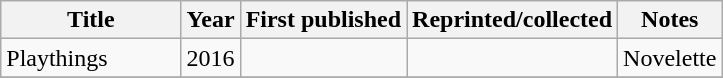<table class='wikitable sortable'>
<tr>
<th width=25%>Title</th>
<th>Year</th>
<th>First published</th>
<th>Reprinted/collected</th>
<th>Notes</th>
</tr>
<tr>
<td>Playthings</td>
<td>2016</td>
<td></td>
<td></td>
<td>Novelette</td>
</tr>
<tr>
</tr>
</table>
